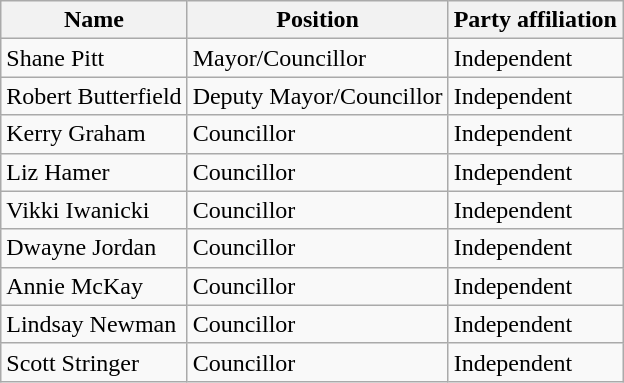<table class="wikitable">
<tr>
<th>Name</th>
<th>Position</th>
<th>Party affiliation</th>
</tr>
<tr>
<td>Shane Pitt</td>
<td>Mayor/Councillor</td>
<td>Independent</td>
</tr>
<tr>
<td>Robert Butterfield</td>
<td>Deputy Mayor/Councillor</td>
<td>Independent</td>
</tr>
<tr>
<td>Kerry Graham</td>
<td>Councillor</td>
<td>Independent</td>
</tr>
<tr>
<td>Liz Hamer</td>
<td>Councillor</td>
<td>Independent</td>
</tr>
<tr>
<td>Vikki Iwanicki</td>
<td>Councillor</td>
<td>Independent</td>
</tr>
<tr>
<td>Dwayne Jordan</td>
<td>Councillor</td>
<td>Independent</td>
</tr>
<tr>
<td>Annie McKay</td>
<td>Councillor</td>
<td>Independent</td>
</tr>
<tr>
<td>Lindsay Newman</td>
<td>Councillor</td>
<td>Independent</td>
</tr>
<tr>
<td>Scott Stringer</td>
<td>Councillor</td>
<td>Independent</td>
</tr>
</table>
